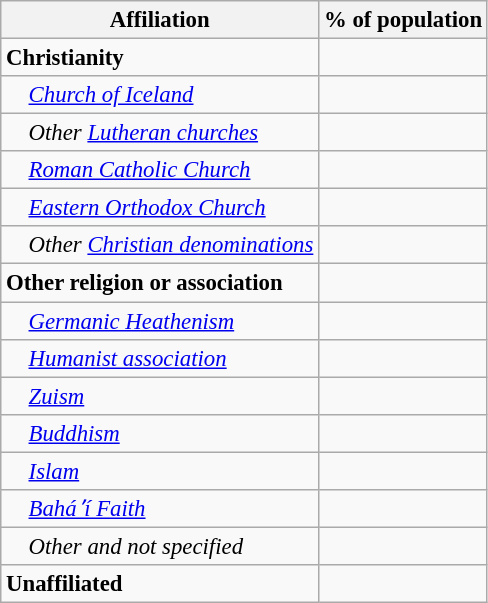<table class="wikitable sortable floatright" style="font-size: 95%">
<tr>
<th>Affiliation</th>
<th colspan="2">% of population</th>
</tr>
<tr>
<td><strong>Christianity</strong></td>
<td align=right></td>
</tr>
<tr>
<td style="text-align:left; text-indent:15px;"><em><a href='#'>Church of Iceland</a></em></td>
<td align=right></td>
</tr>
<tr>
<td style="text-align:left; text-indent:15px;"><em>Other <a href='#'>Lutheran churches</a></em></td>
<td align=right></td>
</tr>
<tr>
<td style="text-align:left; text-indent:15px;"><em><a href='#'>Roman Catholic Church</a></em></td>
<td align=right></td>
</tr>
<tr>
<td style="text-align:left; text-indent:15px;"><em><a href='#'>Eastern Orthodox Church</a></em></td>
<td align=right></td>
</tr>
<tr>
<td style="text-align:left; text-indent:15px;"><em>Other <a href='#'>Christian denominations</a></em></td>
<td align=right></td>
</tr>
<tr>
<td><strong>Other religion or association</strong></td>
<td align=right></td>
</tr>
<tr>
<td style="text-align:left; text-indent:15px;"><em><a href='#'>Germanic Heathenism</a></em></td>
<td align=right></td>
</tr>
<tr>
<td style="text-align:left; text-indent:15px;"><em><a href='#'>Humanist association</a></em></td>
<td align=right></td>
</tr>
<tr>
<td style="text-align:left; text-indent:15px;"><em><a href='#'>Zuism</a></em></td>
<td align=right></td>
</tr>
<tr>
<td style="text-align:left; text-indent:15px;"><em><a href='#'>Buddhism</a></em></td>
<td align=right></td>
</tr>
<tr>
<td style="text-align:left; text-indent:15px;"><em><a href='#'>Islam</a></em></td>
<td align=right></td>
</tr>
<tr>
<td style="text-align:left; text-indent:15px;"><em><a href='#'>Baháʼí Faith</a></em></td>
<td align=right></td>
</tr>
<tr>
<td style="text-align:left; text-indent:15px;"><em>Other and not specified</em></td>
<td align=right></td>
</tr>
<tr>
<td><strong>Unaffiliated</strong></td>
<td align=right></td>
</tr>
</table>
